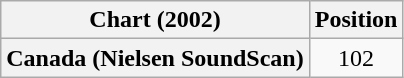<table class="wikitable plainrowheaders">
<tr>
<th scope="col">Chart (2002)</th>
<th scope="col">Position</th>
</tr>
<tr>
<th scope="row">Canada (Nielsen SoundScan)</th>
<td align=center>102</td>
</tr>
</table>
